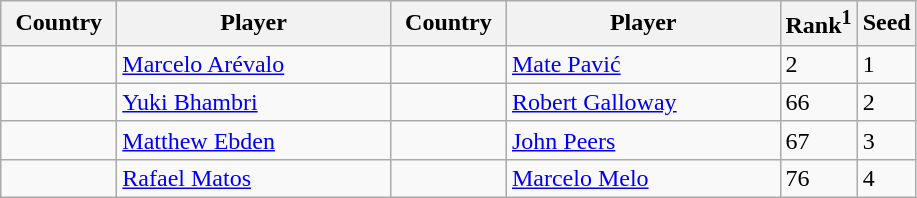<table class="sortable wikitable">
<tr>
<th width="70">Country</th>
<th width="175">Player</th>
<th width="70">Country</th>
<th width="175">Player</th>
<th>Rank<sup>1</sup></th>
<th>Seed</th>
</tr>
<tr>
<td></td>
<td><a href='#'>Marcelo Arévalo</a></td>
<td></td>
<td><a href='#'>Mate Pavić</a></td>
<td>2</td>
<td>1</td>
</tr>
<tr>
<td></td>
<td><a href='#'>Yuki Bhambri</a></td>
<td></td>
<td><a href='#'>Robert Galloway</a></td>
<td>66</td>
<td>2</td>
</tr>
<tr>
<td></td>
<td><a href='#'>Matthew Ebden</a></td>
<td></td>
<td><a href='#'>John Peers</a></td>
<td>67</td>
<td>3</td>
</tr>
<tr>
<td></td>
<td><a href='#'>Rafael Matos</a></td>
<td></td>
<td><a href='#'>Marcelo Melo</a></td>
<td>76</td>
<td>4</td>
</tr>
</table>
